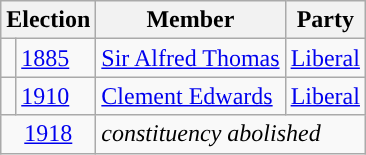<table class="wikitable">
<tr>
<th colspan="2">Election</th>
<th>Member</th>
<th>Party</th>
</tr>
<tr>
<td style="color:inherit;background-color: "></td>
<td><a href='#'>1885</a></td>
<td><a href='#'>Sir Alfred Thomas</a></td>
<td><a href='#'>Liberal</a></td>
</tr>
<tr>
<td style="color:inherit;background-color: "></td>
<td><a href='#'>1910</a></td>
<td><a href='#'>Clement Edwards</a></td>
<td><a href='#'>Liberal</a></td>
</tr>
<tr>
<td colspan="2" align="center"><a href='#'>1918</a></td>
<td colspan="2"><em>constituency abolished</em></td>
</tr>
</table>
